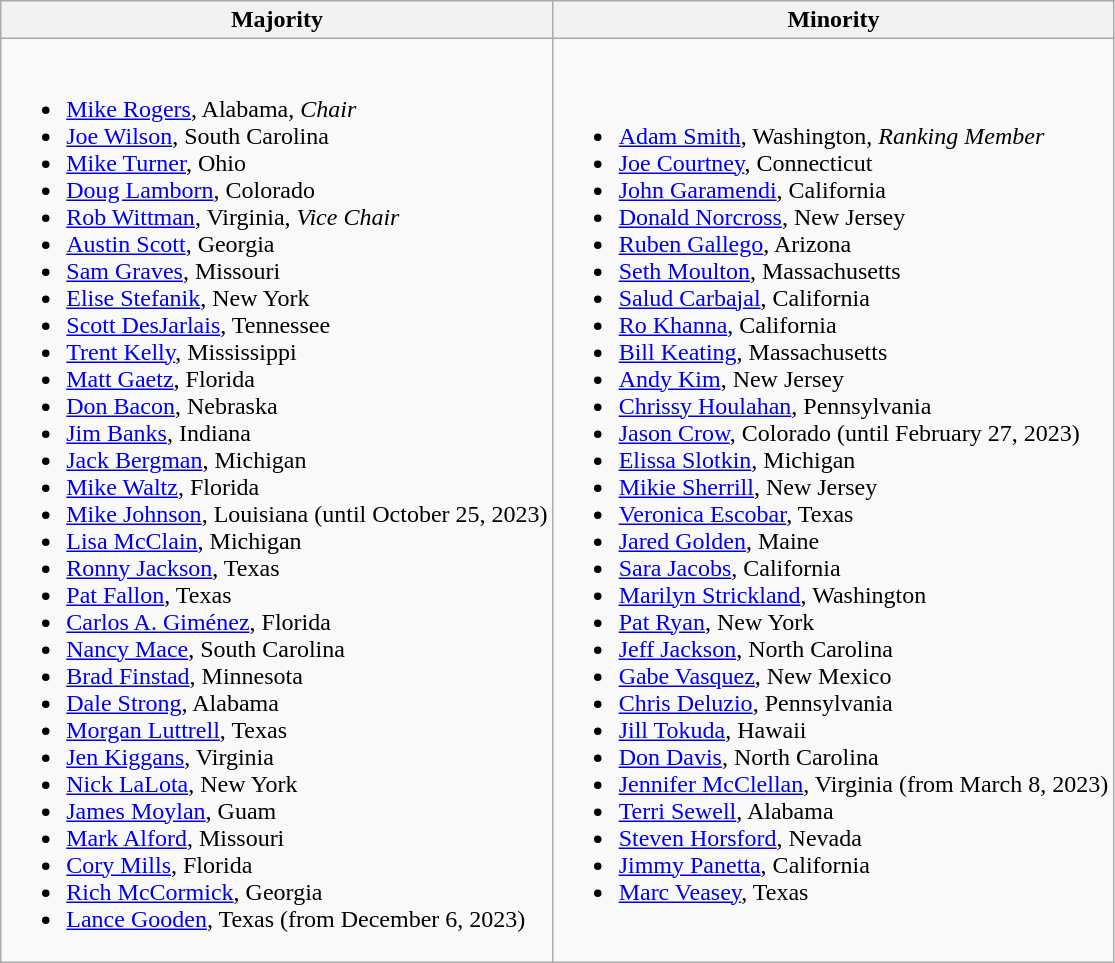<table class=wikitable>
<tr>
<th>Majority</th>
<th>Minority</th>
</tr>
<tr>
<td><br><ul><li><a href='#'>Mike Rogers</a>, Alabama, <em>Chair</em></li><li><a href='#'>Joe Wilson</a>, South Carolina</li><li><a href='#'>Mike Turner</a>, Ohio</li><li><a href='#'>Doug Lamborn</a>, Colorado</li><li><a href='#'>Rob Wittman</a>, Virginia, <em>Vice Chair</em></li><li><a href='#'>Austin Scott</a>, Georgia</li><li><a href='#'>Sam Graves</a>, Missouri</li><li><a href='#'>Elise Stefanik</a>, New York</li><li><a href='#'>Scott DesJarlais</a>, Tennessee</li><li><a href='#'>Trent Kelly</a>, Mississippi</li><li><a href='#'>Matt Gaetz</a>, Florida</li><li><a href='#'>Don Bacon</a>, Nebraska</li><li><a href='#'>Jim Banks</a>, Indiana</li><li><a href='#'>Jack Bergman</a>, Michigan</li><li><a href='#'>Mike Waltz</a>, Florida</li><li><a href='#'>Mike Johnson</a>, Louisiana (until October 25, 2023)</li><li><a href='#'>Lisa McClain</a>, Michigan</li><li><a href='#'>Ronny Jackson</a>, Texas</li><li><a href='#'>Pat Fallon</a>, Texas</li><li><a href='#'>Carlos A. Giménez</a>, Florida</li><li><a href='#'>Nancy Mace</a>, South Carolina</li><li><a href='#'>Brad Finstad</a>, Minnesota</li><li><a href='#'>Dale Strong</a>, Alabama</li><li><a href='#'>Morgan Luttrell</a>, Texas</li><li><a href='#'>Jen Kiggans</a>, Virginia</li><li><a href='#'>Nick LaLota</a>, New York</li><li><a href='#'>James Moylan</a>, Guam</li><li><a href='#'>Mark Alford</a>, Missouri</li><li><a href='#'>Cory Mills</a>, Florida</li><li><a href='#'>Rich McCormick</a>, Georgia</li><li><a href='#'>Lance Gooden</a>, Texas (from December 6, 2023)</li></ul></td>
<td><br><ul><li><a href='#'>Adam Smith</a>, Washington, <em>Ranking Member</em></li><li><a href='#'>Joe Courtney</a>, Connecticut</li><li><a href='#'>John Garamendi</a>, California</li><li><a href='#'>Donald Norcross</a>, New Jersey</li><li><a href='#'>Ruben Gallego</a>, Arizona</li><li><a href='#'>Seth Moulton</a>, Massachusetts</li><li><a href='#'>Salud Carbajal</a>, California</li><li><a href='#'>Ro Khanna</a>, California</li><li><a href='#'>Bill Keating</a>, Massachusetts</li><li><a href='#'>Andy Kim</a>, New Jersey</li><li><a href='#'>Chrissy Houlahan</a>, Pennsylvania</li><li><a href='#'>Jason Crow</a>, Colorado (until February 27, 2023)</li><li><a href='#'>Elissa Slotkin</a>, Michigan</li><li><a href='#'>Mikie Sherrill</a>, New Jersey</li><li><a href='#'>Veronica Escobar</a>, Texas</li><li><a href='#'>Jared Golden</a>, Maine</li><li><a href='#'>Sara Jacobs</a>, California</li><li><a href='#'>Marilyn Strickland</a>, Washington</li><li><a href='#'>Pat Ryan</a>, New York</li><li><a href='#'>Jeff Jackson</a>, North Carolina</li><li><a href='#'>Gabe Vasquez</a>, New Mexico</li><li><a href='#'>Chris Deluzio</a>, Pennsylvania</li><li><a href='#'>Jill Tokuda</a>, Hawaii</li><li><a href='#'>Don Davis</a>, North Carolina</li><li><a href='#'>Jennifer McClellan</a>, Virginia (from March 8, 2023)</li><li><a href='#'>Terri Sewell</a>, Alabama</li><li><a href='#'>Steven Horsford</a>, Nevada</li><li><a href='#'>Jimmy Panetta</a>, California</li><li><a href='#'>Marc Veasey</a>, Texas</li></ul></td>
</tr>
</table>
